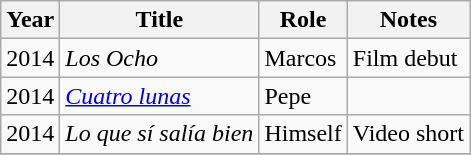<table class="wikitable">
<tr>
<th>Year</th>
<th>Title</th>
<th>Role</th>
<th>Notes</th>
</tr>
<tr>
<td>2014</td>
<td><em>Los Ocho</em></td>
<td>Marcos</td>
<td>Film debut</td>
</tr>
<tr>
<td>2014</td>
<td><em><a href='#'>Cuatro lunas</a></em></td>
<td>Pepe</td>
<td></td>
</tr>
<tr>
<td>2014</td>
<td><em>Lo que sí salía bien</em></td>
<td>Himself</td>
<td>Video short</td>
</tr>
<tr>
</tr>
</table>
